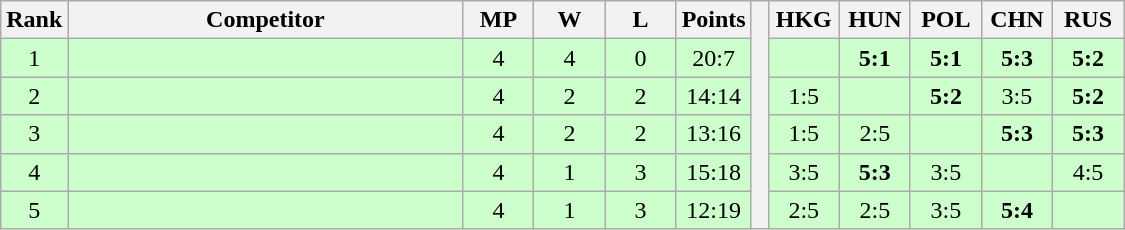<table class="wikitable" style="text-align:center">
<tr>
<th>Rank</th>
<th style="width:16em">Competitor</th>
<th style="width:2.5em">MP</th>
<th style="width:2.5em">W</th>
<th style="width:2.5em">L</th>
<th>Points</th>
<th rowspan="6"> </th>
<th style="width:2.5em">HKG</th>
<th style="width:2.5em">HUN</th>
<th style="width:2.5em">POL</th>
<th style="width:2.5em">CHN</th>
<th style="width:2.5em">RUS</th>
</tr>
<tr style="background:#cfc;">
<td>1</td>
<td style="text-align:left"></td>
<td>4</td>
<td>4</td>
<td>0</td>
<td>20:7</td>
<td></td>
<td><strong>5:1</strong></td>
<td><strong>5:1</strong></td>
<td><strong>5:3</strong></td>
<td><strong>5:2</strong></td>
</tr>
<tr style="background:#cfc;">
<td>2</td>
<td style="text-align:left"></td>
<td>4</td>
<td>2</td>
<td>2</td>
<td>14:14</td>
<td>1:5</td>
<td></td>
<td><strong>5:2</strong></td>
<td>3:5</td>
<td><strong>5:2</strong></td>
</tr>
<tr style="background:#cfc;">
<td>3</td>
<td style="text-align:left"></td>
<td>4</td>
<td>2</td>
<td>2</td>
<td>13:16</td>
<td>1:5</td>
<td>2:5</td>
<td></td>
<td><strong>5:3</strong></td>
<td><strong>5:3</strong></td>
</tr>
<tr style="background:#cfc;">
<td>4</td>
<td style="text-align:left"></td>
<td>4</td>
<td>1</td>
<td>3</td>
<td>15:18</td>
<td>3:5</td>
<td><strong>5:3</strong></td>
<td>3:5</td>
<td></td>
<td>4:5</td>
</tr>
<tr style="background:#cfc;">
<td>5</td>
<td style="text-align:left"></td>
<td>4</td>
<td>1</td>
<td>3</td>
<td>12:19</td>
<td>2:5</td>
<td>2:5</td>
<td>3:5</td>
<td><strong>5:4</strong></td>
<td></td>
</tr>
</table>
